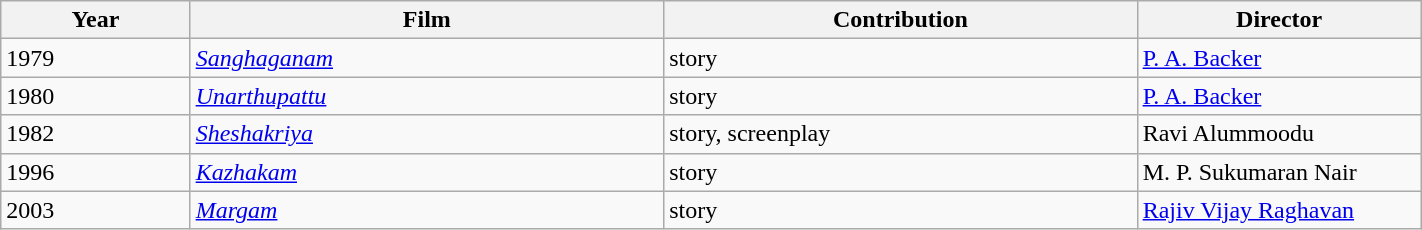<table class="wikitable plainrowheaders sortable" style="width:75%">
<tr>
<th scope="col" style="width:10%">Year</th>
<th scope="col" style="width:25%">Film</th>
<th scope="col" style="width:25%">Contribution</th>
<th scope="col" style="width:15%">Director</th>
</tr>
<tr>
<td>1979</td>
<td><em><a href='#'>Sanghaganam</a></em></td>
<td>story</td>
<td><a href='#'>P. A. Backer</a></td>
</tr>
<tr>
<td>1980</td>
<td><em><a href='#'>Unarthupattu</a></em></td>
<td>story</td>
<td><a href='#'>P. A. Backer</a></td>
</tr>
<tr>
<td>1982</td>
<td><em><a href='#'>Sheshakriya</a></em></td>
<td>story, screenplay</td>
<td>Ravi Alummoodu</td>
</tr>
<tr>
<td>1996</td>
<td><em><a href='#'>Kazhakam</a></em></td>
<td>story</td>
<td>M. P. Sukumaran Nair</td>
</tr>
<tr>
<td>2003</td>
<td><em><a href='#'>Margam</a></em></td>
<td>story</td>
<td><a href='#'>Rajiv Vijay Raghavan</a></td>
</tr>
</table>
